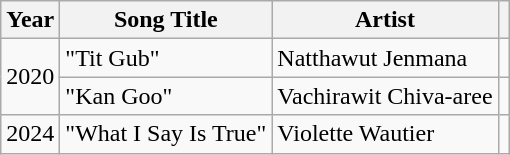<table class="wikitable">
<tr>
<th>Year</th>
<th>Song Title</th>
<th>Artist</th>
<th></th>
</tr>
<tr>
<td rowspan="2" style="text-align: center;">2020</td>
<td>"Tit Gub"</td>
<td>Natthawut Jenmana</td>
<td></td>
</tr>
<tr>
<td>"Kan Goo"</td>
<td>Vachirawit Chiva-aree</td>
<td></td>
</tr>
<tr>
<td>2024</td>
<td>"What I Say Is True"</td>
<td>Violette Wautier</td>
<td></td>
</tr>
</table>
